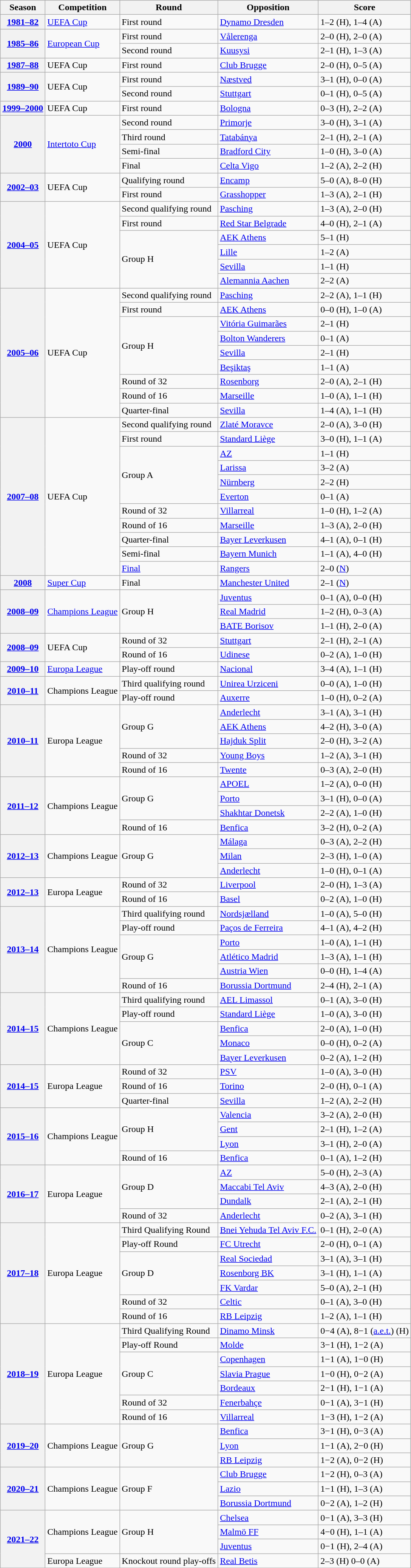<table class="wikitable sortable">
<tr>
<th scope="col">Season</th>
<th scope="col">Competition</th>
<th scope="col">Round</th>
<th scope="col">Opposition</th>
<th colspan =>Score</th>
</tr>
<tr>
<th scope="row" style="text-align:center"><a href='#'>1981–82</a></th>
<td><a href='#'>UEFA Cup</a></td>
<td>First round</td>
<td> <a href='#'>Dynamo Dresden</a></td>
<td>1–2 (H), 1–4 (A)</td>
</tr>
<tr>
<th rowspan="2" scope="row" style="text-align:center"><a href='#'>1985–86</a></th>
<td rowspan="2"><a href='#'>European Cup</a></td>
<td>First round</td>
<td> <a href='#'>Vålerenga</a></td>
<td>2–0 (H), 2–0 (A)</td>
</tr>
<tr>
<td>Second round</td>
<td> <a href='#'>Kuusysi</a></td>
<td>2–1 (H), 1–3 (A)</td>
</tr>
<tr>
<th scope="row" style="text-align:center"><a href='#'>1987–88</a></th>
<td>UEFA Cup</td>
<td>First round</td>
<td> <a href='#'>Club Brugge</a></td>
<td>2–0 (H), 0–5 (A)</td>
</tr>
<tr>
<th rowspan="2" scope="row" style="text-align:center"><a href='#'>1989–90</a></th>
<td rowspan="2">UEFA Cup</td>
<td>First round</td>
<td> <a href='#'>Næstved</a></td>
<td>3–1 (H), 0–0 (A)</td>
</tr>
<tr>
<td>Second round</td>
<td> <a href='#'>Stuttgart</a></td>
<td>0–1 (H), 0–5 (A)</td>
</tr>
<tr>
<th scope="row" style="text-align:center"><a href='#'>1999–2000</a></th>
<td>UEFA Cup</td>
<td>First round</td>
<td> <a href='#'>Bologna</a></td>
<td>0–3 (H), 2–2 (A)</td>
</tr>
<tr>
<th rowspan="4" scope="row" style="text-align:center"><a href='#'>2000</a></th>
<td rowspan="4"><a href='#'>Intertoto Cup</a></td>
<td>Second round</td>
<td> <a href='#'>Primorje</a></td>
<td>3–0 (H), 3–1 (A)</td>
</tr>
<tr>
<td>Third round</td>
<td> <a href='#'>Tatabánya</a></td>
<td>2–1 (H), 2–1 (A)</td>
</tr>
<tr>
<td>Semi-final</td>
<td> <a href='#'>Bradford City</a></td>
<td>1–0 (H), 3–0 (A)</td>
</tr>
<tr>
<td>Final</td>
<td> <a href='#'>Celta Vigo</a></td>
<td>1–2 (A), 2–2 (H)</td>
</tr>
<tr>
<th rowspan="2" scope="row" style="text-align:center"><a href='#'>2002–03</a></th>
<td rowspan="2">UEFA Cup</td>
<td>Qualifying round</td>
<td> <a href='#'>Encamp</a></td>
<td>5–0 (A), 8–0 (H)</td>
</tr>
<tr>
<td>First round</td>
<td> <a href='#'>Grasshopper</a></td>
<td>1–3 (A), 2–1 (H)</td>
</tr>
<tr>
<th rowspan="6" scope="row" style="text-align:center"><a href='#'>2004–05</a></th>
<td rowspan="6">UEFA Cup</td>
<td>Second qualifying round</td>
<td> <a href='#'>Pasching</a></td>
<td>1–3 (A), 2–0 (H)</td>
</tr>
<tr>
<td>First round</td>
<td> <a href='#'>Red Star Belgrade</a></td>
<td>4–0 (H), 2–1 (A)</td>
</tr>
<tr>
<td rowspan="4">Group H</td>
<td> <a href='#'>AEK Athens</a></td>
<td>5–1 (H)</td>
</tr>
<tr>
<td> <a href='#'>Lille</a></td>
<td>1–2 (A)</td>
</tr>
<tr>
<td> <a href='#'>Sevilla</a></td>
<td>1–1 (H)</td>
</tr>
<tr>
<td> <a href='#'>Alemannia Aachen</a></td>
<td>2–2 (A)</td>
</tr>
<tr>
<th rowspan="9" scope="row" style="text-align:center"><a href='#'>2005–06</a></th>
<td rowspan="9">UEFA Cup</td>
<td>Second qualifying round</td>
<td> <a href='#'>Pasching</a></td>
<td>2–2 (A), 1–1 (H)</td>
</tr>
<tr>
<td>First round</td>
<td> <a href='#'>AEK Athens</a></td>
<td>0–0 (H), 1–0 (A)</td>
</tr>
<tr>
<td rowspan="4">Group H</td>
<td> <a href='#'>Vitória Guimarães</a></td>
<td>2–1 (H)</td>
</tr>
<tr>
<td> <a href='#'>Bolton Wanderers</a></td>
<td>0–1 (A)</td>
</tr>
<tr>
<td> <a href='#'>Sevilla</a></td>
<td>2–1 (H)</td>
</tr>
<tr>
<td> <a href='#'>Beşiktaş</a></td>
<td>1–1 (A)</td>
</tr>
<tr>
<td>Round of 32</td>
<td> <a href='#'>Rosenborg</a></td>
<td>2–0 (A), 2–1 (H)</td>
</tr>
<tr>
<td>Round of 16</td>
<td> <a href='#'>Marseille</a></td>
<td>1–0 (A), 1–1 (H)</td>
</tr>
<tr>
<td>Quarter-final</td>
<td> <a href='#'>Sevilla</a></td>
<td>1–4 (A), 1–1 (H)</td>
</tr>
<tr>
<th rowspan="11" scope="row" style="text-align:center"><a href='#'>2007–08</a></th>
<td rowspan="11">UEFA Cup</td>
<td>Second qualifying round</td>
<td> <a href='#'>Zlaté Moravce</a></td>
<td>2–0 (A), 3–0 (H)</td>
</tr>
<tr>
<td>First round</td>
<td> <a href='#'>Standard Liège</a></td>
<td>3–0 (H), 1–1 (A)</td>
</tr>
<tr>
<td rowspan="4">Group A</td>
<td> <a href='#'>AZ</a></td>
<td>1–1 (H)</td>
</tr>
<tr>
<td> <a href='#'>Larissa</a></td>
<td>3–2 (A)</td>
</tr>
<tr>
<td> <a href='#'>Nürnberg</a></td>
<td>2–2 (H)</td>
</tr>
<tr>
<td> <a href='#'>Everton</a></td>
<td>0–1 (A)</td>
</tr>
<tr>
<td>Round of 32</td>
<td> <a href='#'>Villarreal</a></td>
<td>1–0 (H), 1–2 (A)</td>
</tr>
<tr>
<td>Round of 16</td>
<td> <a href='#'>Marseille</a></td>
<td>1–3 (A), 2–0 (H)</td>
</tr>
<tr>
<td>Quarter-final</td>
<td> <a href='#'>Bayer Leverkusen</a></td>
<td>4–1 (A), 0–1 (H)</td>
</tr>
<tr>
<td>Semi-final</td>
<td> <a href='#'>Bayern Munich</a></td>
<td>1–1 (A), 4–0 (H)</td>
</tr>
<tr>
<td><a href='#'>Final</a></td>
<td> <a href='#'>Rangers</a></td>
<td>2–0 (<a href='#'>N</a>)</td>
</tr>
<tr>
<th scope="row" style="text-align:center"><a href='#'>2008</a></th>
<td><a href='#'>Super Cup</a></td>
<td>Final</td>
<td> <a href='#'>Manchester United</a></td>
<td>2–1 (<a href='#'>N</a>)</td>
</tr>
<tr>
<th rowspan="3" scope="row" style="text-align:center"><a href='#'>2008–09</a></th>
<td rowspan="3"><a href='#'>Champions League</a></td>
<td rowspan="3">Group H</td>
<td> <a href='#'>Juventus</a></td>
<td>0–1 (A), 0–0 (H)</td>
</tr>
<tr>
<td> <a href='#'>Real Madrid</a></td>
<td>1–2 (H), 0–3 (A)</td>
</tr>
<tr>
<td> <a href='#'>BATE Borisov</a></td>
<td>1–1 (H), 2–0 (A)</td>
</tr>
<tr>
<th rowspan="2" scope="row" style="text-align:center"><a href='#'>2008–09</a></th>
<td rowspan="2">UEFA Cup</td>
<td>Round of 32</td>
<td> <a href='#'>Stuttgart</a></td>
<td>2–1 (H), 2–1 (A)</td>
</tr>
<tr>
<td>Round of 16</td>
<td> <a href='#'>Udinese</a></td>
<td>0–2 (A), 1–0 (H)</td>
</tr>
<tr>
<th scope="row" style="text-align:center"><a href='#'>2009–10</a></th>
<td><a href='#'>Europa League</a></td>
<td>Play-off round</td>
<td> <a href='#'>Nacional</a></td>
<td>3–4 (A), 1–1 (H)</td>
</tr>
<tr>
<th rowspan="2" scope="row" style="text-align:center"><a href='#'>2010–11</a></th>
<td rowspan="2">Champions League</td>
<td>Third qualifying round</td>
<td> <a href='#'>Unirea Urziceni</a></td>
<td>0–0 (A), 1–0 (H)</td>
</tr>
<tr>
<td>Play-off round</td>
<td> <a href='#'>Auxerre</a></td>
<td>1–0 (H), 0–2 (A)</td>
</tr>
<tr>
<th rowspan="5" scope="row" style="text-align:center"><a href='#'>2010–11</a></th>
<td rowspan="5">Europa League</td>
<td rowspan="3">Group G</td>
<td> <a href='#'>Anderlecht</a></td>
<td>3–1 (A), 3–1 (H)</td>
</tr>
<tr>
<td> <a href='#'>AEK Athens</a></td>
<td>4–2 (H), 3–0 (A)</td>
</tr>
<tr>
<td> <a href='#'>Hajduk Split</a></td>
<td>2–0 (H), 3–2 (A)</td>
</tr>
<tr>
<td>Round of 32</td>
<td> <a href='#'>Young Boys</a></td>
<td>1–2 (A), 3–1 (H)</td>
</tr>
<tr>
<td>Round of 16</td>
<td> <a href='#'>Twente</a></td>
<td>0–3 (A), 2–0 (H)</td>
</tr>
<tr>
<th rowspan="4" scope="row" style="text-align:center"><a href='#'>2011–12</a></th>
<td rowspan="4">Champions League</td>
<td rowspan="3">Group G</td>
<td> <a href='#'>APOEL</a></td>
<td>1–2 (A), 0–0 (H)</td>
</tr>
<tr>
<td> <a href='#'>Porto</a></td>
<td>3–1 (H), 0–0 (A)</td>
</tr>
<tr>
<td> <a href='#'>Shakhtar Donetsk</a></td>
<td>2–2 (A), 1–0 (H)</td>
</tr>
<tr>
<td>Round of 16</td>
<td> <a href='#'>Benfica</a></td>
<td>3–2 (H), 0–2 (A)</td>
</tr>
<tr>
<th rowspan="3" scope="row" style="text-align:center"><a href='#'>2012–13</a></th>
<td rowspan="3">Champions League</td>
<td rowspan="3">Group G</td>
<td> <a href='#'>Málaga</a></td>
<td>0–3 (A), 2–2 (H)</td>
</tr>
<tr>
<td> <a href='#'>Milan</a></td>
<td>2–3 (H), 1–0 (A)</td>
</tr>
<tr>
<td> <a href='#'>Anderlecht</a></td>
<td>1–0 (H), 0–1 (A)</td>
</tr>
<tr>
<th rowspan="2" scope="row" style="text-align:center"><a href='#'>2012–13</a></th>
<td rowspan="2">Europa League</td>
<td>Round of 32</td>
<td> <a href='#'>Liverpool</a></td>
<td>2–0 (H), 1–3 (A)</td>
</tr>
<tr>
<td>Round of 16</td>
<td> <a href='#'>Basel</a></td>
<td>0–2 (A), 1–0 (H)</td>
</tr>
<tr>
<th rowspan="6" scope="row" style="text-align:center"><a href='#'>2013–14</a></th>
<td rowspan="6">Champions League</td>
<td>Third qualifying round</td>
<td> <a href='#'>Nordsjælland</a></td>
<td>1–0 (A), 5–0 (H)</td>
</tr>
<tr>
<td>Play-off round</td>
<td> <a href='#'>Paços de Ferreira</a></td>
<td>4–1 (A), 4–2 (H)</td>
</tr>
<tr>
<td rowspan="3">Group G</td>
<td> <a href='#'>Porto</a></td>
<td>1–0 (A), 1–1 (H)</td>
</tr>
<tr>
<td> <a href='#'>Atlético Madrid</a></td>
<td>1–3 (A), 1–1 (H)</td>
</tr>
<tr>
<td> <a href='#'>Austria Wien</a></td>
<td>0–0 (H), 1–4 (A)</td>
</tr>
<tr>
<td>Round of 16</td>
<td> <a href='#'>Borussia Dortmund</a></td>
<td>2–4 (H), 2–1 (A)</td>
</tr>
<tr>
<th rowspan="5" scope="row" style="text-align:center"><a href='#'>2014–15</a></th>
<td rowspan="5">Champions League</td>
<td>Third qualifying round</td>
<td> <a href='#'>AEL Limassol</a></td>
<td>0–1 (A), 3–0 (H)</td>
</tr>
<tr>
<td>Play-off round</td>
<td> <a href='#'>Standard Liège</a></td>
<td>1–0 (A), 3–0 (H)</td>
</tr>
<tr>
<td rowspan="3">Group C</td>
<td> <a href='#'>Benfica</a></td>
<td>2–0 (A), 1–0 (H)</td>
</tr>
<tr>
<td> <a href='#'>Monaco</a></td>
<td>0–0 (H), 0–2 (A)</td>
</tr>
<tr>
<td> <a href='#'>Bayer Leverkusen</a></td>
<td>0–2 (A), 1–2 (H)</td>
</tr>
<tr>
<th rowspan="3" scope="row" style="text-align:center"><a href='#'>2014–15</a></th>
<td rowspan="3">Europa League</td>
<td>Round of 32</td>
<td> <a href='#'>PSV</a></td>
<td>1–0 (A), 3–0 (H)</td>
</tr>
<tr>
<td>Round of 16</td>
<td> <a href='#'>Torino</a></td>
<td>2–0 (H), 0–1 (A)</td>
</tr>
<tr>
<td>Quarter-final</td>
<td> <a href='#'>Sevilla</a></td>
<td>1–2 (A), 2–2 (H)</td>
</tr>
<tr>
<th rowspan="4" scope="row" style="text-align:center"><a href='#'>2015–16</a></th>
<td rowspan="4">Champions League</td>
<td rowspan="3">Group H</td>
<td> <a href='#'>Valencia</a></td>
<td>3–2 (A), 2–0 (H)</td>
</tr>
<tr>
<td> <a href='#'>Gent</a></td>
<td>2–1 (H), 1–2 (A)</td>
</tr>
<tr>
<td> <a href='#'>Lyon</a></td>
<td>3–1 (H), 2–0 (A)</td>
</tr>
<tr>
<td>Round of 16</td>
<td> <a href='#'>Benfica</a></td>
<td>0–1 (A), 1–2 (H)</td>
</tr>
<tr>
<th rowspan="4" scope="row" style="text-align:center"><a href='#'>2016–17</a></th>
<td rowspan="4">Europa League</td>
<td rowspan="3">Group D</td>
<td> <a href='#'>AZ</a></td>
<td>5–0 (H), 2–3 (A)</td>
</tr>
<tr>
<td> <a href='#'>Maccabi Tel Aviv</a></td>
<td>4–3 (A), 2–0 (H)</td>
</tr>
<tr>
<td> <a href='#'>Dundalk</a></td>
<td>2–1 (A), 2–1 (H)</td>
</tr>
<tr>
<td>Round of 32</td>
<td> <a href='#'>Anderlecht</a></td>
<td>0–2 (A), 3–1 (H)</td>
</tr>
<tr>
<th rowspan="7" scope="row" style="text-align:center"><a href='#'>2017–18</a></th>
<td rowspan="7">Europa League</td>
<td>Third Qualifying Round</td>
<td> <a href='#'>Bnei Yehuda Tel Aviv F.C.</a></td>
<td>0–1 (H), 2–0 (A)</td>
</tr>
<tr>
<td>Play-off Round</td>
<td> <a href='#'>FC Utrecht</a></td>
<td>2–0 (H), 0–1 (A)</td>
</tr>
<tr>
<td rowspan="3">Group D</td>
<td> <a href='#'>Real Sociedad</a></td>
<td>3–1 (A), 3–1 (H)</td>
</tr>
<tr>
<td> <a href='#'>Rosenborg BK</a></td>
<td>3–1 (H), 1–1 (A)</td>
</tr>
<tr>
<td> <a href='#'>FK Vardar</a></td>
<td>5–0 (A), 2–1 (H)</td>
</tr>
<tr>
<td>Round of 32</td>
<td> <a href='#'>Celtic</a></td>
<td>0–1 (A), 3–0 (H)</td>
</tr>
<tr>
<td>Round of 16</td>
<td> <a href='#'>RB Leipzig</a></td>
<td>1–2 (A), 1–1 (H)</td>
</tr>
<tr>
<th rowspan="7" scope="row" style="text-align:center"><a href='#'>2018–19</a></th>
<td rowspan="7">Europa League</td>
<td>Third Qualifying Round</td>
<td> <a href='#'>Dinamo Minsk</a></td>
<td>0−4 (A), 8−1 (<a href='#'>a.e.t.</a>) (H)</td>
</tr>
<tr>
<td>Play-off Round</td>
<td> <a href='#'>Molde</a></td>
<td>3−1 (H), 1−2 (A)</td>
</tr>
<tr>
<td rowspan="3">Group C</td>
<td> <a href='#'>Copenhagen</a></td>
<td>1−1 (A), 1−0 (H)</td>
</tr>
<tr>
<td> <a href='#'>Slavia Prague</a></td>
<td>1−0 (H), 0−2 (A)</td>
</tr>
<tr>
<td> <a href='#'>Bordeaux</a></td>
<td>2−1 (H), 1−1 (A)</td>
</tr>
<tr>
<td>Round of 32</td>
<td> <a href='#'>Fenerbahçe</a></td>
<td>0−1 (A), 3−1 (H)</td>
</tr>
<tr>
<td>Round of 16</td>
<td> <a href='#'>Villarreal</a></td>
<td>1−3 (H), 1−2 (A)</td>
</tr>
<tr>
<th rowspan="3" scope="row" style="text-align:center"><a href='#'>2019–20</a></th>
<td rowspan="3">Champions League</td>
<td rowspan="3">Group G</td>
<td> <a href='#'>Benfica</a></td>
<td>3−1 (H), 0−3 (A)</td>
</tr>
<tr>
<td> <a href='#'>Lyon</a></td>
<td>1−1 (A), 2−0 (H)</td>
</tr>
<tr>
<td> <a href='#'>RB Leipzig</a></td>
<td>1−2 (A), 0−2 (H)</td>
</tr>
<tr>
<th rowspan="3" scope="row" style="text-align:center"><a href='#'>2020–21</a></th>
<td rowspan="3">Champions League</td>
<td rowspan="3">Group F</td>
<td> <a href='#'>Club Brugge</a></td>
<td>1−2 (H), 0–3 (A)</td>
</tr>
<tr>
<td> <a href='#'>Lazio</a></td>
<td>1−1 (H), 1–3 (A)</td>
</tr>
<tr>
<td> <a href='#'>Borussia Dortmund</a></td>
<td>0−2 (A), 1–2 (H)</td>
</tr>
<tr>
<th rowspan="4" scope="row" style="text-align:center"><a href='#'>2021–22</a></th>
<td rowspan="3">Champions League</td>
<td rowspan="3">Group H</td>
<td> <a href='#'>Chelsea</a></td>
<td>0−1 (A), 3–3 (H)</td>
</tr>
<tr>
<td> <a href='#'>Malmö FF</a></td>
<td>4−0 (H), 1–1 (A)</td>
</tr>
<tr>
<td> <a href='#'>Juventus</a></td>
<td>0−1 (H), 2–4 (A)</td>
</tr>
<tr>
<td rowspan=>Europa League</td>
<td>Knockout round play-offs</td>
<td> <a href='#'>Real Betis</a></td>
<td>2–3 (H) 0–0 (A)</td>
</tr>
</table>
